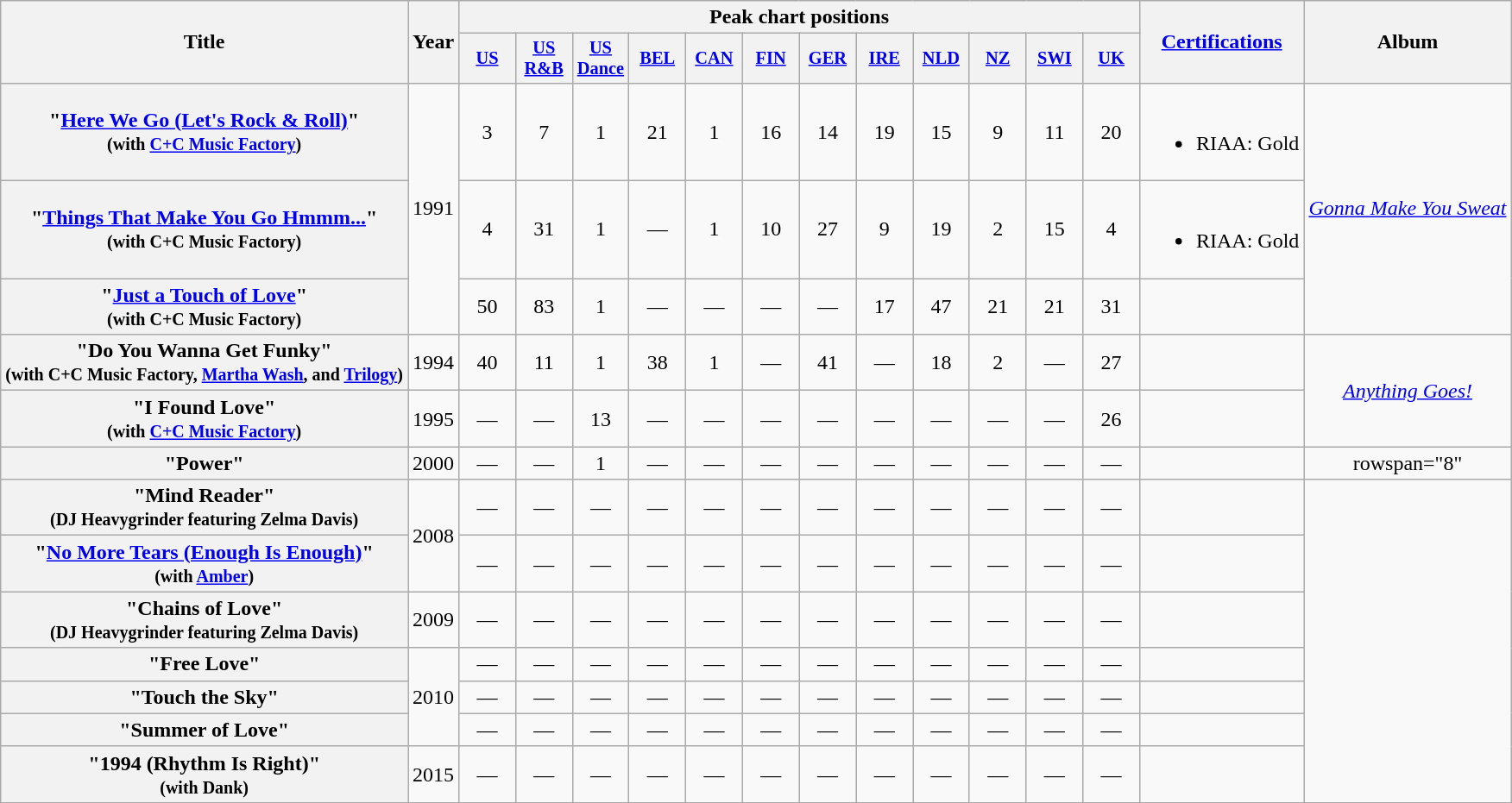<table class="wikitable plainrowheaders" style="text-align: center;" border="1">
<tr>
<th rowspan="2">Title</th>
<th rowspan="2">Year</th>
<th colspan="12">Peak chart positions</th>
<th rowspan="2"><a href='#'>Certifications</a></th>
<th rowspan="2">Album</th>
</tr>
<tr>
<th scope="col" style="width:2.75em;font-size:85%;"><a href='#'>US</a><br></th>
<th scope="col" style="width:2.75em;font-size:85%;"><a href='#'>US R&B</a><br></th>
<th scope="col" style="width:2.75em;font-size:85%;"><a href='#'>US Dance</a><br></th>
<th scope="col" style="width:2.75em;font-size:85%;"><a href='#'>BEL</a><br></th>
<th scope="col" style="width:2.75em;font-size:85%;"><a href='#'>CAN</a><br></th>
<th scope="col" style="width:2.75em;font-size:85%;"><a href='#'>FIN</a><br></th>
<th scope="col" style="width:2.75em;font-size:85%;"><a href='#'>GER</a><br></th>
<th scope="col" style="width:2.75em;font-size:85%;"><a href='#'>IRE</a><br></th>
<th scope="col" style="width:2.75em;font-size:85%;"><a href='#'>NLD</a><br></th>
<th scope="col" style="width:2.75em;font-size:85%;"><a href='#'>NZ</a><br></th>
<th scope="col" style="width:2.75em;font-size:85%;"><a href='#'>SWI</a><br></th>
<th scope="col" style="width:2.75em;font-size:85%;"><a href='#'>UK</a><br></th>
</tr>
<tr>
<th scope="row">"<a href='#'>Here We Go (Let's Rock & Roll)</a>"<br><small>(with <a href='#'>C+C Music Factory</a>)</small></th>
<td rowspan="3">1991</td>
<td>3</td>
<td>7</td>
<td>1</td>
<td>21</td>
<td>1</td>
<td>16</td>
<td>14</td>
<td>19</td>
<td>15</td>
<td>9</td>
<td>11</td>
<td>20</td>
<td><br><ul><li>RIAA: Gold</li></ul></td>
<td rowspan="3"><em><a href='#'>Gonna Make You Sweat</a></em></td>
</tr>
<tr>
<th scope="row">"<a href='#'>Things That Make You Go Hmmm...</a>"<br><small>(with C+C Music Factory)</small></th>
<td>4</td>
<td>31</td>
<td>1</td>
<td>—</td>
<td>1</td>
<td>10</td>
<td>27</td>
<td>9</td>
<td>19</td>
<td>2</td>
<td>15</td>
<td>4</td>
<td><br><ul><li>RIAA: Gold</li></ul></td>
</tr>
<tr>
<th scope="row">"<a href='#'>Just a Touch of Love</a>"<br><small>(with C+C Music Factory)</small></th>
<td>50</td>
<td>83</td>
<td>1</td>
<td>—</td>
<td>—</td>
<td>—</td>
<td>—</td>
<td>17</td>
<td>47</td>
<td>21</td>
<td>21</td>
<td>31</td>
<td></td>
</tr>
<tr>
<th scope="row">"Do You Wanna Get Funky" <br><small>(with C+C Music Factory, <a href='#'>Martha Wash</a>, and <a href='#'>Trilogy</a>)</small></th>
<td rowspan="1">1994</td>
<td>40</td>
<td>11</td>
<td>1</td>
<td>38</td>
<td>1</td>
<td>—</td>
<td>41</td>
<td>—</td>
<td>18</td>
<td>2</td>
<td>—</td>
<td>27</td>
<td></td>
<td rowspan="2"><em><a href='#'>Anything Goes!</a></em></td>
</tr>
<tr>
<th scope="row">"I Found Love"<br><small>(with <a href='#'>C+C Music Factory</a>)</small></th>
<td rowspan="1">1995</td>
<td>—</td>
<td>—</td>
<td>13</td>
<td>—</td>
<td>—</td>
<td>—</td>
<td>—</td>
<td>—</td>
<td>—</td>
<td>—</td>
<td>—</td>
<td>26</td>
<td></td>
</tr>
<tr>
<th scope="row">"Power"</th>
<td rowspan="1">2000</td>
<td>—</td>
<td>—</td>
<td>1</td>
<td>—</td>
<td>—</td>
<td>—</td>
<td>—</td>
<td>—</td>
<td>—</td>
<td>—</td>
<td>—</td>
<td>—</td>
<td></td>
<td>rowspan="8" </td>
</tr>
<tr>
<th scope="row">"Mind Reader"<br><small>(DJ Heavygrinder featuring Zelma Davis)</small></th>
<td rowspan="2">2008</td>
<td>—</td>
<td>—</td>
<td>—</td>
<td>—</td>
<td>—</td>
<td>—</td>
<td>—</td>
<td>—</td>
<td>—</td>
<td>—</td>
<td>—</td>
<td>—</td>
<td></td>
</tr>
<tr>
<th scope="row">"<a href='#'>No More Tears (Enough Is Enough)</a>"<br><small>(with <a href='#'>Amber</a>)</small></th>
<td>—</td>
<td>—</td>
<td>—</td>
<td>—</td>
<td>—</td>
<td>—</td>
<td>—</td>
<td>—</td>
<td>—</td>
<td>—</td>
<td>—</td>
<td>—</td>
<td></td>
</tr>
<tr>
<th scope="row">"Chains of Love"<br><small>(DJ Heavygrinder featuring Zelma Davis)</small></th>
<td rowspan="1">2009</td>
<td>—</td>
<td>—</td>
<td>—</td>
<td>—</td>
<td>—</td>
<td>—</td>
<td>—</td>
<td>—</td>
<td>—</td>
<td>—</td>
<td>—</td>
<td>—</td>
<td></td>
</tr>
<tr>
<th scope="row">"Free Love"</th>
<td rowspan="3">2010</td>
<td>—</td>
<td>—</td>
<td>—</td>
<td>—</td>
<td>—</td>
<td>—</td>
<td>—</td>
<td>—</td>
<td>—</td>
<td>—</td>
<td>—</td>
<td>—</td>
<td></td>
</tr>
<tr>
<th scope="row">"Touch the Sky"</th>
<td>—</td>
<td>—</td>
<td>—</td>
<td>—</td>
<td>—</td>
<td>—</td>
<td>—</td>
<td>—</td>
<td>—</td>
<td>—</td>
<td>—</td>
<td>—</td>
<td></td>
</tr>
<tr>
<th scope="row">"Summer of Love"</th>
<td>—</td>
<td>—</td>
<td>—</td>
<td>—</td>
<td>—</td>
<td>—</td>
<td>—</td>
<td>—</td>
<td>—</td>
<td>—</td>
<td>—</td>
<td>—</td>
<td></td>
</tr>
<tr>
<th scope="row">"1994 (Rhythm Is Right)"<br><small>(with Dank)</small></th>
<td rowspan="1">2015</td>
<td>—</td>
<td>—</td>
<td>—</td>
<td>—</td>
<td>—</td>
<td>—</td>
<td>—</td>
<td>—</td>
<td>—</td>
<td>—</td>
<td>—</td>
<td>—</td>
<td></td>
</tr>
<tr>
</tr>
</table>
